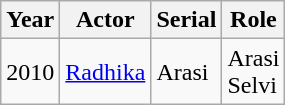<table class="wikitable">
<tr>
<th>Year</th>
<th>Actor</th>
<th>Serial</th>
<th>Role</th>
</tr>
<tr>
<td>2010</td>
<td><a href='#'>Radhika</a></td>
<td>Arasi</td>
<td>Arasi<br>Selvi</td>
</tr>
</table>
